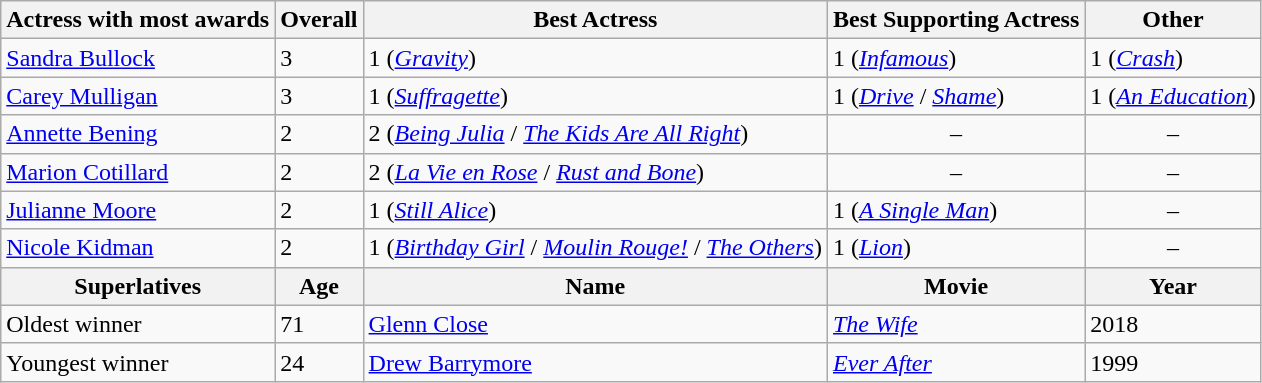<table class="wikitable">
<tr>
<th>Actress with most awards</th>
<th>Overall</th>
<th>Best Actress</th>
<th>Best Supporting Actress</th>
<th>Other</th>
</tr>
<tr>
<td><a href='#'>Sandra Bullock</a></td>
<td>3</td>
<td>1 (<em><a href='#'>Gravity</a></em>)</td>
<td>1 (<em><a href='#'>Infamous</a></em>)</td>
<td>1 (<em><a href='#'>Crash</a></em>)</td>
</tr>
<tr>
<td><a href='#'>Carey Mulligan</a></td>
<td>3</td>
<td>1 (<em><a href='#'>Suffragette</a></em>)</td>
<td>1 (<em><a href='#'>Drive</a></em> / <em><a href='#'>Shame</a></em>)</td>
<td align="center">1 (<em><a href='#'>An Education</a></em>)</td>
</tr>
<tr>
<td><a href='#'>Annette Bening</a></td>
<td>2</td>
<td>2 (<em><a href='#'>Being Julia</a></em> / <em><a href='#'>The Kids Are All Right</a></em>)</td>
<td align="center">–</td>
<td align="center">–</td>
</tr>
<tr>
<td><a href='#'>Marion Cotillard</a></td>
<td>2</td>
<td>2 (<em><a href='#'>La Vie en Rose</a></em> / <em><a href='#'>Rust and Bone</a></em>)</td>
<td align="center">–</td>
<td align="center">–</td>
</tr>
<tr>
<td><a href='#'>Julianne Moore</a></td>
<td>2</td>
<td>1 (<em><a href='#'>Still Alice</a></em>)</td>
<td>1 (<em><a href='#'>A Single Man</a></em>)</td>
<td align="center">–</td>
</tr>
<tr>
<td><a href='#'>Nicole Kidman</a></td>
<td>2</td>
<td>1 (<em><a href='#'>Birthday Girl</a></em> / <em><a href='#'>Moulin Rouge!</a></em> / <em><a href='#'>The Others</a></em>)</td>
<td>1 (<em><a href='#'>Lion</a></em>)</td>
<td align="center">–</td>
</tr>
<tr>
<th>Superlatives</th>
<th>Age</th>
<th>Name</th>
<th>Movie</th>
<th>Year</th>
</tr>
<tr>
<td>Oldest winner</td>
<td>71</td>
<td><a href='#'>Glenn Close</a></td>
<td><em><a href='#'>The Wife</a></em></td>
<td>2018</td>
</tr>
<tr>
<td>Youngest winner</td>
<td>24</td>
<td><a href='#'>Drew Barrymore</a></td>
<td><em><a href='#'>Ever After</a></em></td>
<td>1999</td>
</tr>
</table>
